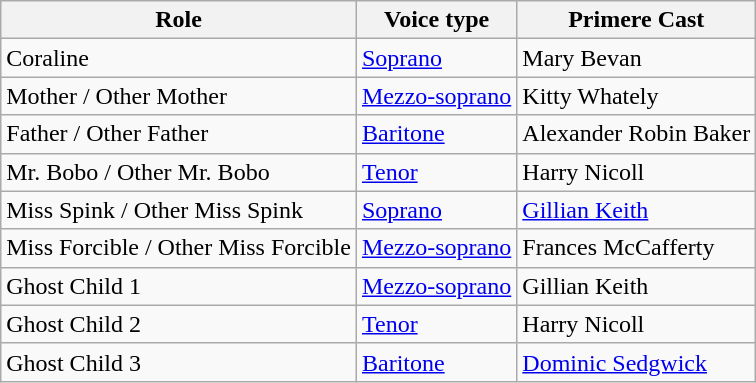<table class="wikitable">
<tr>
<th>Role</th>
<th>Voice type</th>
<th>Primere Cast</th>
</tr>
<tr>
<td>Coraline</td>
<td><a href='#'>Soprano</a></td>
<td>Mary Bevan</td>
</tr>
<tr>
<td>Mother / Other Mother</td>
<td><a href='#'>Mezzo-soprano</a></td>
<td>Kitty Whately</td>
</tr>
<tr>
<td>Father / Other Father</td>
<td><a href='#'>Baritone</a></td>
<td>Alexander Robin Baker</td>
</tr>
<tr>
<td>Mr. Bobo / Other Mr. Bobo</td>
<td><a href='#'>Tenor</a></td>
<td>Harry Nicoll</td>
</tr>
<tr>
<td>Miss Spink / Other Miss Spink</td>
<td><a href='#'>Soprano</a></td>
<td><a href='#'>Gillian Keith</a></td>
</tr>
<tr>
<td>Miss Forcible / Other Miss Forcible</td>
<td><a href='#'>Mezzo-soprano</a></td>
<td>Frances McCafferty</td>
</tr>
<tr>
<td>Ghost Child 1</td>
<td><a href='#'>Mezzo-soprano</a></td>
<td>Gillian Keith</td>
</tr>
<tr>
<td>Ghost Child 2</td>
<td><a href='#'>Tenor</a></td>
<td>Harry Nicoll</td>
</tr>
<tr>
<td>Ghost Child 3</td>
<td><a href='#'>Baritone</a></td>
<td><a href='#'>Dominic Sedgwick</a></td>
</tr>
</table>
